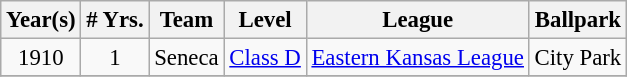<table class="wikitable" style="text-align:center; font-size: 95%;">
<tr>
<th>Year(s)</th>
<th># Yrs.</th>
<th>Team</th>
<th>Level</th>
<th>League</th>
<th>Ballpark</th>
</tr>
<tr>
<td>1910</td>
<td>1</td>
<td>Seneca</td>
<td><a href='#'>Class D</a></td>
<td><a href='#'>Eastern Kansas League</a></td>
<td>City Park</td>
</tr>
<tr>
</tr>
</table>
